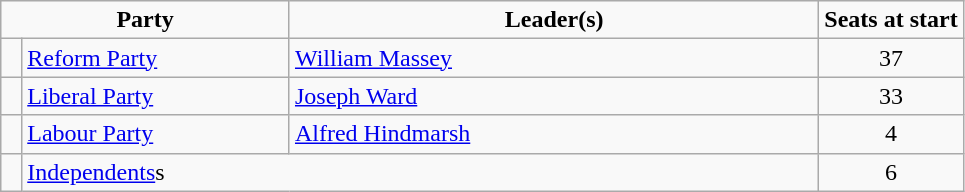<table class="wikitable">
<tr ------------------>
<td width=30% colspan=2 align=center><strong>Party</strong></td>
<td width=55% align=center><strong>Leader(s)</strong></td>
<td width=15% align=center><strong>Seats at start</strong></td>
</tr>
<tr ------------------>
<td></td>
<td><a href='#'>Reform Party</a></td>
<td><a href='#'>William Massey</a></td>
<td align=center>37</td>
</tr>
<tr ------------------>
<td></td>
<td><a href='#'>Liberal Party</a></td>
<td><a href='#'>Joseph Ward</a></td>
<td align=center>33</td>
</tr>
<tr ------------------>
<td></td>
<td><a href='#'>Labour Party</a></td>
<td><a href='#'>Alfred Hindmarsh</a></td>
<td align=center>4</td>
</tr>
<tr ------------------>
<td></td>
<td colspan=2><a href='#'>Independents</a>s</td>
<td align=center>6</td>
</tr>
</table>
